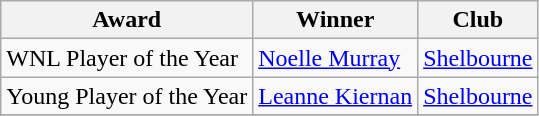<table class="wikitable">
<tr>
<th>Award</th>
<th>Winner</th>
<th>Club</th>
</tr>
<tr>
<td>WNL Player of the Year</td>
<td><a href='#'>Noelle Murray</a></td>
<td><a href='#'>Shelbourne</a></td>
</tr>
<tr>
<td>Young Player of the Year</td>
<td><a href='#'>Leanne Kiernan</a></td>
<td><a href='#'>Shelbourne</a></td>
</tr>
<tr>
</tr>
</table>
